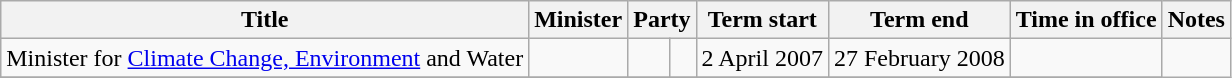<table class="wikitable sortable">
<tr>
<th>Title</th>
<th>Minister</th>
<th colspan=2>Party</th>
<th data-sort-type=date>Term start</th>
<th data-sort-type=date>Term end</th>
<th>Time in office</th>
<th class="unsortable">Notes</th>
</tr>
<tr>
<td>Minister for <a href='#'>Climate Change, Environment</a> and Water</td>
<td></td>
<td> </td>
<td></td>
<td align=center>2 April 2007</td>
<td align=center>27 February 2008</td>
<td align=right></td>
</tr>
<tr>
</tr>
</table>
